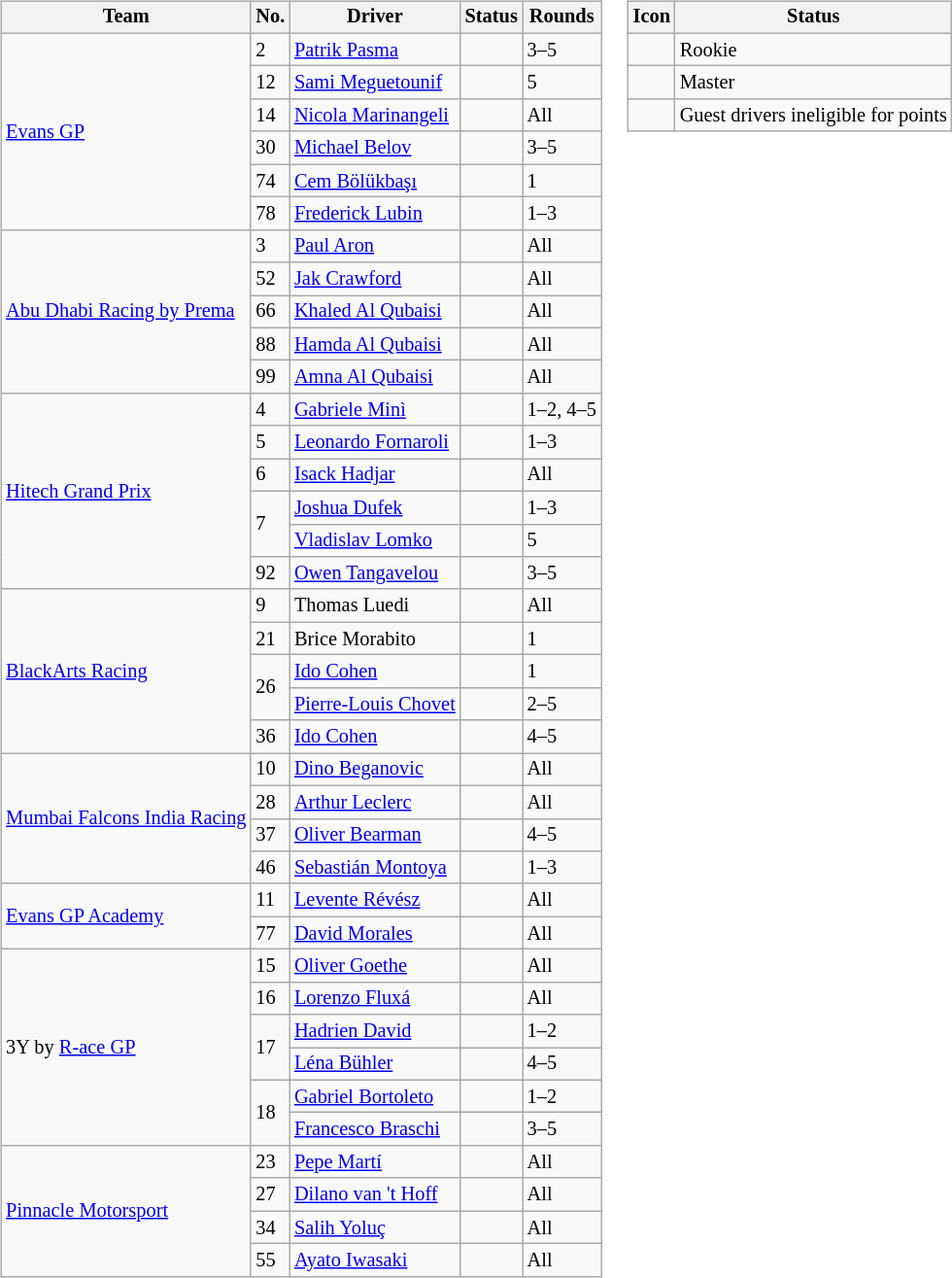<table>
<tr>
<td><br><table class="wikitable" style="font-size:85%">
<tr>
<th>Team</th>
<th>No.</th>
<th>Driver</th>
<th>Status</th>
<th>Rounds</th>
</tr>
<tr>
<td rowspan=6> <a href='#'>Evans GP</a></td>
<td>2</td>
<td> <a href='#'>Patrik Pasma</a></td>
<td></td>
<td>3–5</td>
</tr>
<tr>
<td>12</td>
<td> <a href='#'>Sami Meguetounif</a></td>
<td align=center></td>
<td>5</td>
</tr>
<tr>
<td>14</td>
<td nowrap> <a href='#'>Nicola Marinangeli</a></td>
<td></td>
<td>All</td>
</tr>
<tr>
<td>30</td>
<td> <a href='#'>Michael Belov</a></td>
<td></td>
<td>3–5</td>
</tr>
<tr>
<td>74</td>
<td> <a href='#'>Cem Bölükbaşı</a></td>
<td></td>
<td>1</td>
</tr>
<tr>
<td>78</td>
<td> <a href='#'>Frederick Lubin</a></td>
<td align=center></td>
<td>1–3</td>
</tr>
<tr>
<td rowspan=5> <a href='#'>Abu Dhabi Racing by Prema</a></td>
<td>3</td>
<td> <a href='#'>Paul Aron</a></td>
<td></td>
<td>All</td>
</tr>
<tr>
<td>52</td>
<td> <a href='#'>Jak Crawford</a></td>
<td></td>
<td>All</td>
</tr>
<tr>
<td>66</td>
<td> <a href='#'>Khaled Al Qubaisi</a></td>
<td align=center></td>
<td>All</td>
</tr>
<tr>
<td>88</td>
<td> <a href='#'>Hamda Al Qubaisi</a></td>
<td align=center></td>
<td>All</td>
</tr>
<tr>
<td>99</td>
<td> <a href='#'>Amna Al Qubaisi</a></td>
<td></td>
<td>All</td>
</tr>
<tr>
<td rowspan=6> <a href='#'>Hitech Grand Prix</a></td>
<td>4</td>
<td> <a href='#'>Gabriele Minì</a></td>
<td></td>
<td nowrap>1–2, 4–5</td>
</tr>
<tr>
<td>5</td>
<td> <a href='#'>Leonardo Fornaroli</a></td>
<td align=center></td>
<td>1–3</td>
</tr>
<tr>
<td>6</td>
<td> <a href='#'>Isack Hadjar</a></td>
<td></td>
<td>All</td>
</tr>
<tr>
<td rowspan=2>7</td>
<td> <a href='#'>Joshua Dufek</a></td>
<td align=center></td>
<td>1–3</td>
</tr>
<tr>
<td> <a href='#'>Vladislav Lomko</a></td>
<td align=center></td>
<td>5</td>
</tr>
<tr>
<td>92</td>
<td> <a href='#'>Owen Tangavelou</a></td>
<td align=center></td>
<td>3–5</td>
</tr>
<tr>
<td rowspan=5> <a href='#'>BlackArts Racing</a></td>
<td>9</td>
<td> Thomas Luedi</td>
<td align=center></td>
<td>All</td>
</tr>
<tr>
<td>21</td>
<td> Brice Morabito</td>
<td align=center></td>
<td>1</td>
</tr>
<tr>
<td rowspan=2>26</td>
<td> <a href='#'>Ido Cohen</a></td>
<td></td>
<td>1</td>
</tr>
<tr>
<td nowrap> <a href='#'>Pierre-Louis Chovet</a></td>
<td></td>
<td>2–5</td>
</tr>
<tr>
<td>36</td>
<td> <a href='#'>Ido Cohen</a></td>
<td></td>
<td>4–5</td>
</tr>
<tr>
<td rowspan=4 nowrap> <a href='#'>Mumbai Falcons India Racing</a></td>
<td>10</td>
<td> <a href='#'>Dino Beganovic</a></td>
<td></td>
<td>All</td>
</tr>
<tr>
<td>28</td>
<td> <a href='#'>Arthur Leclerc</a></td>
<td></td>
<td>All</td>
</tr>
<tr>
<td>37</td>
<td> <a href='#'>Oliver Bearman</a></td>
<td align=center></td>
<td>4–5</td>
</tr>
<tr>
<td>46</td>
<td nowrap> <a href='#'>Sebastián Montoya</a></td>
<td align=center></td>
<td>1–3</td>
</tr>
<tr>
<td rowspan=2> <a href='#'>Evans GP Academy</a></td>
<td>11</td>
<td> <a href='#'>Levente Révész</a></td>
<td align=center></td>
<td>All</td>
</tr>
<tr>
<td>77</td>
<td> <a href='#'>David Morales</a></td>
<td align=center></td>
<td>All</td>
</tr>
<tr>
<td rowspan=6> 3Y by <a href='#'>R-ace GP</a></td>
<td>15</td>
<td> <a href='#'>Oliver Goethe</a></td>
<td></td>
<td>All</td>
</tr>
<tr>
<td>16</td>
<td> <a href='#'>Lorenzo Fluxá</a></td>
<td></td>
<td>All</td>
</tr>
<tr>
<td rowspan=2>17</td>
<td> <a href='#'>Hadrien David</a></td>
<td></td>
<td>1–2</td>
</tr>
<tr>
<td> <a href='#'>Léna Bühler</a></td>
<td></td>
<td>4–5</td>
</tr>
<tr>
<td rowspan=2>18</td>
<td> <a href='#'>Gabriel Bortoleto</a></td>
<td></td>
<td>1–2</td>
</tr>
<tr>
<td nowrap> <a href='#'>Francesco Braschi</a></td>
<td align=center></td>
<td>3–5</td>
</tr>
<tr>
<td rowspan=4> <a href='#'>Pinnacle Motorsport</a></td>
<td>23</td>
<td> <a href='#'>Pepe Martí</a></td>
<td align=center></td>
<td>All</td>
</tr>
<tr>
<td>27</td>
<td> <a href='#'>Dilano van 't Hoff</a></td>
<td align=center></td>
<td>All</td>
</tr>
<tr>
<td>34</td>
<td> <a href='#'>Salih Yoluç</a></td>
<td align=center></td>
<td>All</td>
</tr>
<tr>
<td>55</td>
<td> <a href='#'>Ayato Iwasaki</a></td>
<td align=center></td>
<td>All</td>
</tr>
</table>
</td>
<td valign=top><br><table class="wikitable" style="font-size: 85%;">
<tr>
<th>Icon</th>
<th>Status</th>
</tr>
<tr>
<td align=center></td>
<td>Rookie</td>
</tr>
<tr>
<td align=center></td>
<td>Master</td>
</tr>
<tr>
<td align=center></td>
<td>Guest drivers ineligible for points</td>
</tr>
</table>
</td>
</tr>
</table>
